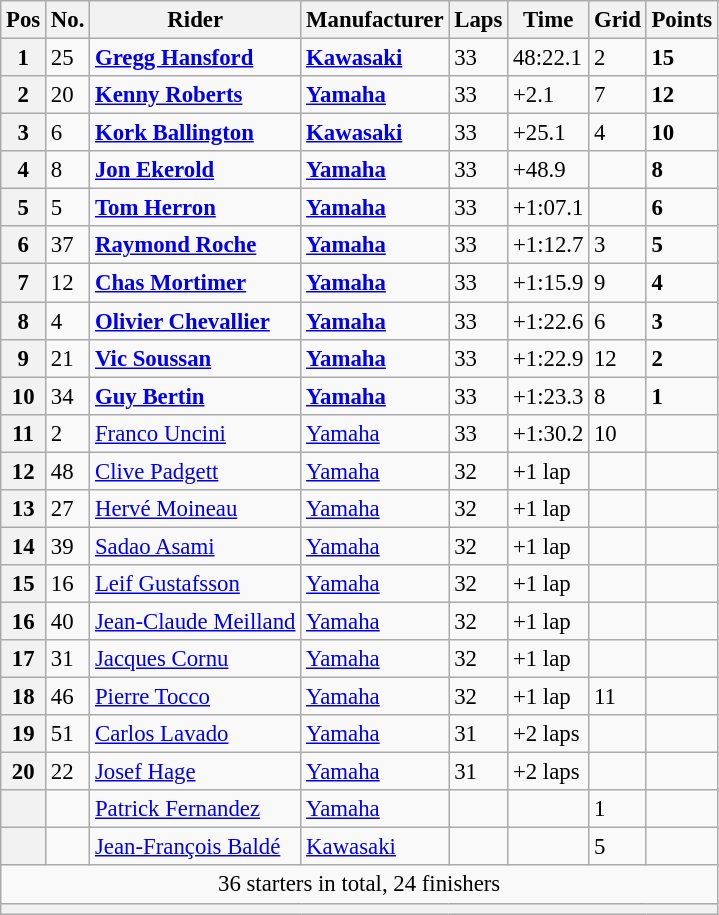<table class="wikitable" style="font-size: 95%;">
<tr>
<th>Pos</th>
<th>No.</th>
<th>Rider</th>
<th>Manufacturer</th>
<th>Laps</th>
<th>Time</th>
<th>Grid</th>
<th>Points</th>
</tr>
<tr>
<th>1</th>
<td>25</td>
<td> <strong><a href='#'>Gregg Hansford</a></strong></td>
<td><strong><a href='#'>Kawasaki</a></strong></td>
<td>33</td>
<td>48:22.1</td>
<td>2</td>
<td><strong>15</strong></td>
</tr>
<tr>
<th>2</th>
<td>20</td>
<td> <strong><a href='#'>Kenny Roberts</a></strong></td>
<td><strong><a href='#'>Yamaha</a></strong></td>
<td>33</td>
<td>+2.1</td>
<td>7</td>
<td><strong>12</strong></td>
</tr>
<tr>
<th>3</th>
<td>6</td>
<td> <strong><a href='#'>Kork Ballington</a></strong></td>
<td><strong><a href='#'>Kawasaki</a></strong></td>
<td>33</td>
<td>+25.1</td>
<td>4</td>
<td><strong>10</strong></td>
</tr>
<tr>
<th>4</th>
<td>8</td>
<td> <strong><a href='#'>Jon Ekerold</a></strong></td>
<td><strong><a href='#'>Yamaha</a></strong></td>
<td>33</td>
<td>+48.9</td>
<td></td>
<td><strong>8</strong></td>
</tr>
<tr>
<th>5</th>
<td>5</td>
<td> <strong><a href='#'>Tom Herron</a></strong></td>
<td><strong><a href='#'>Yamaha</a></strong></td>
<td>33</td>
<td>+1:07.1</td>
<td></td>
<td><strong>6</strong></td>
</tr>
<tr>
<th>6</th>
<td>37</td>
<td> <strong><a href='#'>Raymond Roche</a></strong></td>
<td><strong><a href='#'>Yamaha</a></strong></td>
<td>33</td>
<td>+1:12.7</td>
<td>3</td>
<td><strong>5</strong></td>
</tr>
<tr>
<th>7</th>
<td>12</td>
<td> <strong><a href='#'>Chas Mortimer</a></strong></td>
<td><strong><a href='#'>Yamaha</a></strong></td>
<td>33</td>
<td>+1:15.9</td>
<td>9</td>
<td><strong>4</strong></td>
</tr>
<tr>
<th>8</th>
<td>4</td>
<td> <strong><a href='#'>Olivier Chevallier</a></strong></td>
<td><strong><a href='#'>Yamaha</a></strong></td>
<td>33</td>
<td>+1:22.6</td>
<td>6</td>
<td><strong>3</strong></td>
</tr>
<tr>
<th>9</th>
<td>21</td>
<td> <strong><a href='#'>Vic Soussan</a></strong></td>
<td><strong><a href='#'>Yamaha</a></strong></td>
<td>33</td>
<td>+1:22.9</td>
<td>12</td>
<td><strong>2</strong></td>
</tr>
<tr>
<th>10</th>
<td>34</td>
<td> <strong><a href='#'>Guy Bertin</a></strong></td>
<td><strong><a href='#'>Yamaha</a></strong></td>
<td>33</td>
<td>+1:23.3</td>
<td>8</td>
<td><strong>1</strong></td>
</tr>
<tr>
<th>11</th>
<td>2</td>
<td> <a href='#'>Franco Uncini</a></td>
<td><a href='#'>Yamaha</a></td>
<td>33</td>
<td>+1:30.2</td>
<td>10</td>
<td></td>
</tr>
<tr>
<th>12</th>
<td>48</td>
<td> <a href='#'>Clive Padgett</a></td>
<td><a href='#'>Yamaha</a></td>
<td>32</td>
<td>+1 lap</td>
<td></td>
<td></td>
</tr>
<tr>
<th>13</th>
<td>27</td>
<td> <a href='#'>Hervé Moineau</a></td>
<td><a href='#'>Yamaha</a></td>
<td>32</td>
<td>+1 lap</td>
<td></td>
<td></td>
</tr>
<tr>
<th>14</th>
<td>39</td>
<td> <a href='#'>Sadao Asami</a></td>
<td><a href='#'>Yamaha</a></td>
<td>32</td>
<td>+1 lap</td>
<td></td>
<td></td>
</tr>
<tr>
<th>15</th>
<td>16</td>
<td> <a href='#'>Leif Gustafsson</a></td>
<td><a href='#'>Yamaha</a></td>
<td>32</td>
<td>+1 lap</td>
<td></td>
<td></td>
</tr>
<tr>
<th>16</th>
<td>40</td>
<td> <a href='#'>Jean-Claude Meilland</a></td>
<td><a href='#'>Yamaha</a></td>
<td>32</td>
<td>+1 lap</td>
<td></td>
<td></td>
</tr>
<tr>
<th>17</th>
<td>31</td>
<td> <a href='#'>Jacques Cornu</a></td>
<td><a href='#'>Yamaha</a></td>
<td>32</td>
<td>+1 lap</td>
<td></td>
<td></td>
</tr>
<tr>
<th>18</th>
<td>46</td>
<td> <a href='#'>Pierre Tocco</a></td>
<td><a href='#'>Yamaha</a></td>
<td>32</td>
<td>+1 lap</td>
<td>11</td>
<td></td>
</tr>
<tr>
<th>19</th>
<td>51</td>
<td> <a href='#'>Carlos Lavado</a></td>
<td><a href='#'>Yamaha</a></td>
<td>31</td>
<td>+2 laps</td>
<td></td>
<td></td>
</tr>
<tr>
<th>20</th>
<td>22</td>
<td> <a href='#'>Josef Hage</a></td>
<td><a href='#'>Yamaha</a></td>
<td>31</td>
<td>+2 laps</td>
<td></td>
<td></td>
</tr>
<tr>
<th></th>
<td></td>
<td> <a href='#'>Patrick Fernandez</a></td>
<td><a href='#'>Yamaha</a></td>
<td></td>
<td></td>
<td>1</td>
<td></td>
</tr>
<tr>
<th></th>
<td></td>
<td> <a href='#'>Jean-François Baldé</a></td>
<td><a href='#'>Kawasaki</a></td>
<td></td>
<td></td>
<td>5</td>
<td></td>
</tr>
<tr>
<td colspan=8 align=center>36 starters in total, 24 finishers</td>
</tr>
<tr>
<th colspan=8></th>
</tr>
</table>
